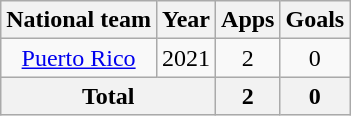<table class="wikitable" style="text-align:center">
<tr>
<th>National team</th>
<th>Year</th>
<th>Apps</th>
<th>Goals</th>
</tr>
<tr>
<td rowspan="1"><a href='#'>Puerto Rico</a></td>
<td>2021</td>
<td>2</td>
<td>0</td>
</tr>
<tr>
<th colspan=2>Total</th>
<th>2</th>
<th>0</th>
</tr>
</table>
